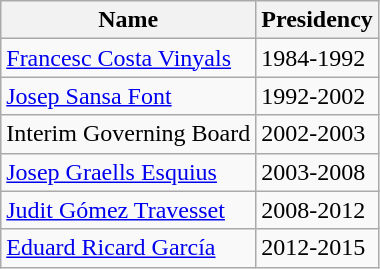<table class="wikitable">
<tr>
<th>Name</th>
<th>Presidency</th>
</tr>
<tr>
<td><a href='#'>Francesc Costa Vinyals</a></td>
<td>1984-1992</td>
</tr>
<tr>
<td><a href='#'>Josep Sansa Font</a></td>
<td>1992-2002</td>
</tr>
<tr>
<td>Interim Governing Board</td>
<td>2002-2003</td>
</tr>
<tr>
<td><a href='#'>Josep Graells Esquius</a></td>
<td>2003-2008</td>
</tr>
<tr>
<td><a href='#'>Judit Gómez Travesset</a></td>
<td>2008-2012</td>
</tr>
<tr>
<td><a href='#'>Eduard Ricard García</a></td>
<td>2012-2015</td>
</tr>
</table>
